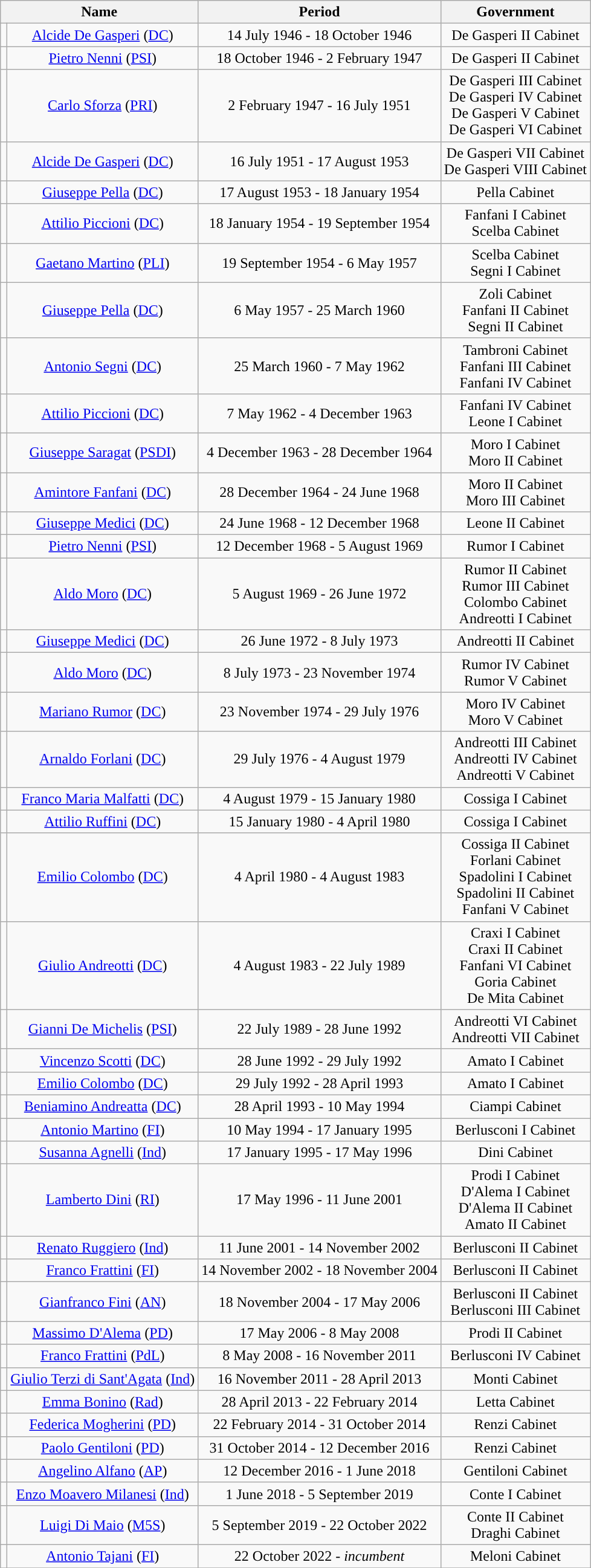<table class="wikitable" style=text-align:center;">
<tr>
<th colspan=2>Name</th>
<th>Period</th>
<th>Government</th>
</tr>
<tr>
<td style="background:"></td>
<td><a href='#'>Alcide De Gasperi</a> (<a href='#'>DC</a>)</td>
<td>14 July 1946 - 18 October 1946</td>
<td>De Gasperi II Cabinet</td>
</tr>
<tr>
<td style="background:"></td>
<td><a href='#'>Pietro Nenni</a> (<a href='#'>PSI</a>)</td>
<td>18 October 1946 - 2 February 1947</td>
<td>De Gasperi II Cabinet</td>
</tr>
<tr>
<td style="background:"></td>
<td><a href='#'>Carlo Sforza</a> (<a href='#'>PRI</a>)</td>
<td>2 February 1947 - 16 July 1951</td>
<td>De Gasperi III Cabinet<br>De Gasperi IV Cabinet<br>De Gasperi V Cabinet<br>De Gasperi VI Cabinet</td>
</tr>
<tr>
<td style="background:"></td>
<td><a href='#'>Alcide De Gasperi</a> (<a href='#'>DC</a>)</td>
<td>16 July 1951 - 17 August 1953</td>
<td>De Gasperi VII Cabinet<br>De Gasperi VIII Cabinet</td>
</tr>
<tr>
<td style="background:"></td>
<td><a href='#'>Giuseppe Pella</a> (<a href='#'>DC</a>)</td>
<td>17 August 1953 - 18 January 1954</td>
<td>Pella Cabinet</td>
</tr>
<tr>
<td style="background:"></td>
<td><a href='#'>Attilio Piccioni</a> (<a href='#'>DC</a>)</td>
<td>18 January 1954 - 19 September 1954</td>
<td>Fanfani I Cabinet<br>Scelba Cabinet</td>
</tr>
<tr>
<td style="background:"></td>
<td><a href='#'>Gaetano Martino</a> (<a href='#'>PLI</a>)</td>
<td>19 September 1954 - 6 May 1957</td>
<td>Scelba Cabinet<br>Segni I Cabinet</td>
</tr>
<tr>
<td style="background:"></td>
<td><a href='#'>Giuseppe Pella</a> (<a href='#'>DC</a>)</td>
<td>6 May 1957 - 25 March 1960</td>
<td>Zoli Cabinet<br>Fanfani II Cabinet<br>Segni II Cabinet</td>
</tr>
<tr>
<td style="background:"></td>
<td><a href='#'>Antonio Segni</a> (<a href='#'>DC</a>)</td>
<td>25 March 1960 - 7 May 1962</td>
<td>Tambroni Cabinet<br>Fanfani III Cabinet<br>Fanfani IV Cabinet</td>
</tr>
<tr>
<td style="background:"></td>
<td><a href='#'>Attilio Piccioni</a> (<a href='#'>DC</a>)</td>
<td>7 May 1962 - 4 December 1963</td>
<td>Fanfani IV Cabinet<br>Leone I Cabinet</td>
</tr>
<tr>
<td style="background:"></td>
<td><a href='#'>Giuseppe Saragat</a> (<a href='#'>PSDI</a>)</td>
<td>4 December 1963 - 28 December 1964</td>
<td>Moro I Cabinet<br>Moro II Cabinet</td>
</tr>
<tr>
<td style="background:"></td>
<td><a href='#'>Amintore Fanfani</a> (<a href='#'>DC</a>)</td>
<td>28 December 1964 - 24 June 1968</td>
<td>Moro II Cabinet<br>Moro III Cabinet</td>
</tr>
<tr>
<td style="background:"></td>
<td><a href='#'>Giuseppe Medici</a> (<a href='#'>DC</a>)</td>
<td>24 June 1968 - 12 December 1968</td>
<td>Leone II Cabinet</td>
</tr>
<tr>
<td style="background:"></td>
<td><a href='#'>Pietro Nenni</a> (<a href='#'>PSI</a>)</td>
<td>12 December 1968 - 5 August 1969</td>
<td>Rumor I Cabinet</td>
</tr>
<tr>
<td style="background:"></td>
<td><a href='#'>Aldo Moro</a> (<a href='#'>DC</a>)</td>
<td>5 August 1969 - 26 June 1972</td>
<td>Rumor II Cabinet<br>Rumor III Cabinet<br>Colombo Cabinet<br>Andreotti I Cabinet</td>
</tr>
<tr>
<td style="background:"></td>
<td><a href='#'>Giuseppe Medici</a> (<a href='#'>DC</a>)</td>
<td>26 June 1972 - 8 July 1973</td>
<td>Andreotti II Cabinet</td>
</tr>
<tr>
<td style="background:"></td>
<td><a href='#'>Aldo Moro</a> (<a href='#'>DC</a>)</td>
<td>8 July 1973 - 23 November 1974</td>
<td>Rumor IV Cabinet<br>Rumor V Cabinet</td>
</tr>
<tr>
<td style="background:"></td>
<td><a href='#'>Mariano Rumor</a> (<a href='#'>DC</a>)</td>
<td>23 November 1974 - 29 July 1976</td>
<td>Moro IV Cabinet<br>Moro V Cabinet</td>
</tr>
<tr>
<td style="background:"></td>
<td><a href='#'>Arnaldo Forlani</a> (<a href='#'>DC</a>)</td>
<td>29 July 1976 - 4 August 1979</td>
<td>Andreotti III Cabinet<br>Andreotti IV Cabinet<br>Andreotti V Cabinet</td>
</tr>
<tr>
<td style="background:"></td>
<td><a href='#'>Franco Maria Malfatti</a> (<a href='#'>DC</a>)</td>
<td>4 August 1979 - 15 January 1980</td>
<td>Cossiga I Cabinet</td>
</tr>
<tr>
<td style="background:"></td>
<td><a href='#'>Attilio Ruffini</a> (<a href='#'>DC</a>)</td>
<td>15 January 1980 - 4 April 1980</td>
<td>Cossiga I Cabinet</td>
</tr>
<tr>
<td style="background:"></td>
<td><a href='#'>Emilio Colombo</a> (<a href='#'>DC</a>)</td>
<td>4 April 1980 - 4 August 1983</td>
<td>Cossiga II Cabinet<br>Forlani Cabinet<br>Spadolini I Cabinet<br>Spadolini II Cabinet<br>Fanfani V Cabinet</td>
</tr>
<tr>
<td style="background:"></td>
<td><a href='#'>Giulio Andreotti</a> (<a href='#'>DC</a>)</td>
<td>4 August 1983 - 22 July 1989</td>
<td>Craxi I Cabinet<br>Craxi II Cabinet<br>Fanfani VI Cabinet<br>Goria Cabinet<br>De Mita Cabinet</td>
</tr>
<tr>
<td style="background:"></td>
<td><a href='#'>Gianni De Michelis</a> (<a href='#'>PSI</a>)</td>
<td>22 July 1989 - 28 June 1992</td>
<td>Andreotti VI Cabinet<br>Andreotti VII Cabinet</td>
</tr>
<tr>
<td style="background:"></td>
<td><a href='#'>Vincenzo Scotti</a> (<a href='#'>DC</a>)</td>
<td>28 June 1992 - 29 July 1992</td>
<td>Amato I Cabinet</td>
</tr>
<tr>
<td style="background:"></td>
<td><a href='#'>Emilio Colombo</a> (<a href='#'>DC</a>)</td>
<td>29 July 1992 - 28 April 1993</td>
<td>Amato I Cabinet</td>
</tr>
<tr>
<td style="background:"></td>
<td><a href='#'>Beniamino Andreatta</a> (<a href='#'>DC</a>)</td>
<td>28 April 1993 - 10 May 1994</td>
<td>Ciampi Cabinet</td>
</tr>
<tr>
<td style="background:"></td>
<td><a href='#'>Antonio Martino</a> (<a href='#'>FI</a>)</td>
<td>10 May 1994 - 17 January 1995</td>
<td>Berlusconi I Cabinet</td>
</tr>
<tr>
<td style="background:"></td>
<td><a href='#'>Susanna Agnelli</a> (<a href='#'>Ind</a>)</td>
<td>17 January 1995 - 17 May 1996</td>
<td>Dini Cabinet</td>
</tr>
<tr>
<td style="background:"></td>
<td><a href='#'>Lamberto Dini</a> (<a href='#'>RI</a>)</td>
<td>17 May 1996 - 11 June 2001</td>
<td>Prodi I Cabinet<br>D'Alema I Cabinet<br>D'Alema II Cabinet<br>Amato II Cabinet</td>
</tr>
<tr>
<td style="background:"></td>
<td><a href='#'>Renato Ruggiero</a> (<a href='#'>Ind</a>)</td>
<td>11 June 2001 - 14 November 2002</td>
<td>Berlusconi II Cabinet</td>
</tr>
<tr>
<td style="background:"></td>
<td><a href='#'>Franco Frattini</a> (<a href='#'>FI</a>)</td>
<td>14 November 2002 - 18 November 2004</td>
<td>Berlusconi II Cabinet</td>
</tr>
<tr>
<td style="background:"></td>
<td><a href='#'>Gianfranco Fini</a> (<a href='#'>AN</a>)</td>
<td>18 November 2004 - 17 May 2006</td>
<td>Berlusconi II Cabinet<br>Berlusconi III Cabinet</td>
</tr>
<tr>
<td style="background:"></td>
<td><a href='#'>Massimo D'Alema</a> (<a href='#'>PD</a>)</td>
<td>17 May 2006 - 8 May 2008</td>
<td>Prodi II Cabinet</td>
</tr>
<tr>
<td style="background:"></td>
<td><a href='#'>Franco Frattini</a> (<a href='#'>PdL</a>)</td>
<td>8 May 2008 - 16 November 2011</td>
<td>Berlusconi IV Cabinet</td>
</tr>
<tr>
<td style="background:"></td>
<td><a href='#'>Giulio Terzi di Sant'Agata</a> (<a href='#'>Ind</a>)</td>
<td>16 November 2011 - 28 April 2013</td>
<td>Monti Cabinet</td>
</tr>
<tr>
<td style="background:"></td>
<td><a href='#'>Emma Bonino</a> (<a href='#'>Rad</a>)</td>
<td>28 April 2013 - 22 February 2014</td>
<td>Letta Cabinet</td>
</tr>
<tr>
<td style="background:"></td>
<td><a href='#'>Federica Mogherini</a> (<a href='#'>PD</a>)</td>
<td>22 February 2014 - 31 October 2014</td>
<td>Renzi Cabinet</td>
</tr>
<tr>
<td style="background:"></td>
<td><a href='#'>Paolo Gentiloni</a> (<a href='#'>PD</a>)</td>
<td>31 October 2014 - 12 December 2016</td>
<td>Renzi Cabinet</td>
</tr>
<tr>
<td style="background:"></td>
<td><a href='#'>Angelino Alfano</a> (<a href='#'>AP</a>)</td>
<td>12 December 2016 - 1 June 2018</td>
<td>Gentiloni Cabinet</td>
</tr>
<tr>
<td style="background:"></td>
<td><a href='#'>Enzo Moavero Milanesi</a> (<a href='#'>Ind</a>)</td>
<td>1 June 2018 - 5 September 2019</td>
<td>Conte I Cabinet</td>
</tr>
<tr>
<td style="background:"></td>
<td><a href='#'>Luigi Di Maio</a> (<a href='#'>M5S</a>)</td>
<td>5 September 2019  - 22 October 2022</td>
<td>Conte II Cabinet <br> Draghi Cabinet</td>
</tr>
<tr>
<td style="background:"></td>
<td><a href='#'>Antonio Tajani</a> (<a href='#'>FI</a>)</td>
<td>22 October 2022 - <em>incumbent</em></td>
<td>Meloni Cabinet</td>
</tr>
<tr>
</tr>
</table>
